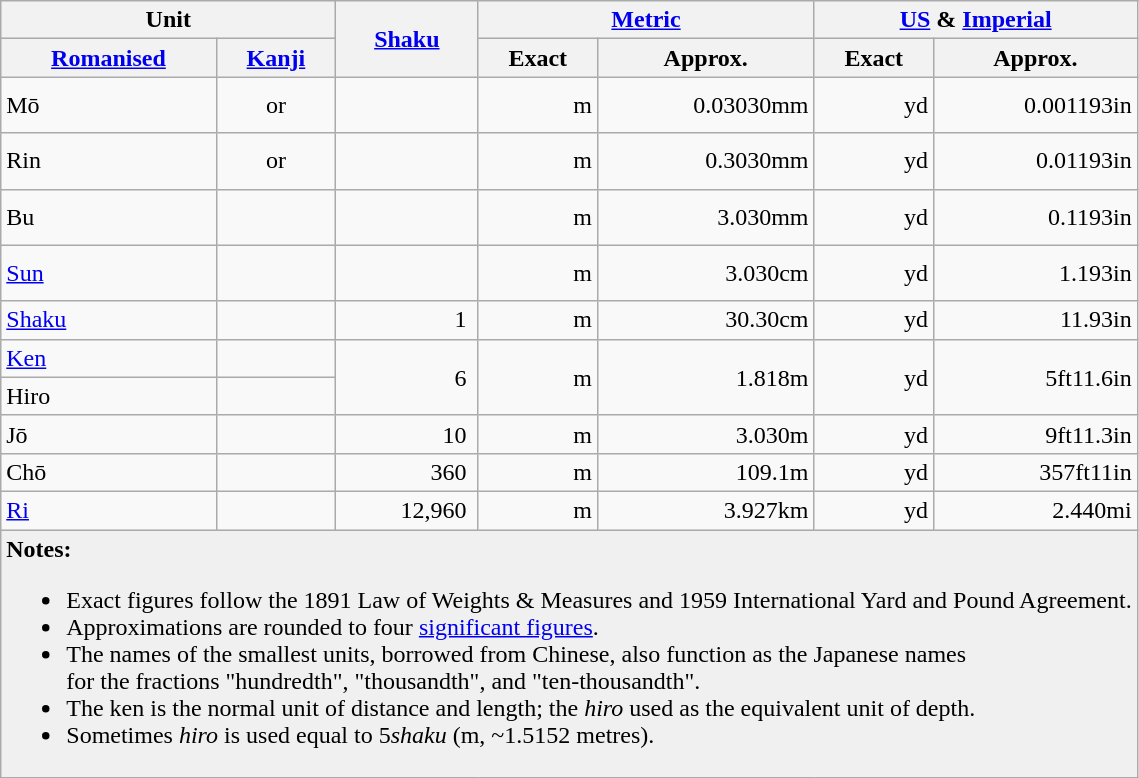<table class=wikitable>
<tr>
<th colspan="2">Unit</th>
<th rowspan="2"><a href='#'>Shaku</a></th>
<th colspan="2"><a href='#'>Metric</a></th>
<th colspan="2"><a href='#'>US</a> & <a href='#'>Imperial</a></th>
</tr>
<tr>
<th><a href='#'>Romanised</a></th>
<th><a href='#'>Kanji</a></th>
<th>Exact</th>
<th>Approx.</th>
<th>Exact</th>
<th>Approx.</th>
</tr>
<tr style="text-align: right">
<td style="text-align:left;">Mō</td>
<td align="center"> or </td>
<td height="30pt">  </td>
<td>m</td>
<td>0.03030mm</td>
<td>yd</td>
<td>0.001193in</td>
</tr>
<tr style="text-align: right">
<td style="text-align:left;">Rin</td>
<td align="center"> or </td>
<td height="30pt"> </td>
<td>m</td>
<td>0.3030mm</td>
<td>yd</td>
<td>0.01193in</td>
</tr>
<tr style="text-align: right">
<td style="text-align:left;">Bu</td>
<td align="center"></td>
<td height="30pt"> </td>
<td>m</td>
<td>3.030mm</td>
<td>yd</td>
<td>0.1193in</td>
</tr>
<tr style="text-align: right">
<td style="text-align:left;"><a href='#'>Sun</a></td>
<td align="center"></td>
<td height="30pt"> </td>
<td>m</td>
<td>3.030cm</td>
<td>yd</td>
<td>1.193in</td>
</tr>
<tr style="text-align: right">
<td style="text-align:left;"><a href='#'>Shaku</a></td>
<td align="center"></td>
<td>1 </td>
<td> m</td>
<td>30.30cm</td>
<td>yd</td>
<td>11.93in</td>
</tr>
<tr style="text-align: right">
<td style="text-align:left;"><a href='#'>Ken</a></td>
<td align="center"></td>
<td rowspan=2>6 </td>
<td rowspan=2> m</td>
<td rowspan=2>1.818m</td>
<td rowspan=2>yd</td>
<td rowspan=2>5ft11.6in</td>
</tr>
<tr style="text-align: right">
<td style="text-align:left;">Hiro</td>
<td align="center"></td>
</tr>
<tr style="text-align: right">
<td style="text-align:left;">Jō</td>
<td align="center"></td>
<td>10 </td>
<td> m</td>
<td>3.030m</td>
<td>yd</td>
<td>9ft11.3in</td>
</tr>
<tr style="text-align: right">
<td style="text-align:left;">Chō</td>
<td align="center"></td>
<td>360 </td>
<td> m</td>
<td>109.1m</td>
<td>yd</td>
<td>357ft11in</td>
</tr>
<tr style="text-align: right">
<td style="text-align:left;"><a href='#'>Ri</a></td>
<td align="center"></td>
<td>12,960 </td>
<td>m</td>
<td>3.927km</td>
<td>yd</td>
<td>2.440mi</td>
</tr>
<tr>
<td colspan="13" bgcolor=#F0F0F0><strong>Notes:</strong><br><ul><li>Exact figures follow the 1891 Law of Weights & Measures and 1959 International Yard and Pound Agreement.</li><li>Approximations are rounded to four <a href='#'>significant figures</a>.</li><li>The names of the smallest units, borrowed from Chinese, also function as the Japanese names<br>for the fractions "hundredth", "thousandth", and "ten-thousandth".</li><li>The ken is the normal unit of distance and length; the <em>hiro</em> used as the equivalent unit of depth.</li><li>Sometimes <em>hiro</em> is used equal to 5<em>shaku</em> (m, ~1.5152 metres).</li></ul></td>
</tr>
</table>
